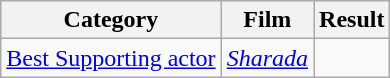<table class="wikitable">
<tr>
<th>Category</th>
<th>Film</th>
<th>Result</th>
</tr>
<tr>
<td><a href='#'>Best Supporting actor</a></td>
<td><em><a href='#'>Sharada</a></em></td>
<td></td>
</tr>
</table>
